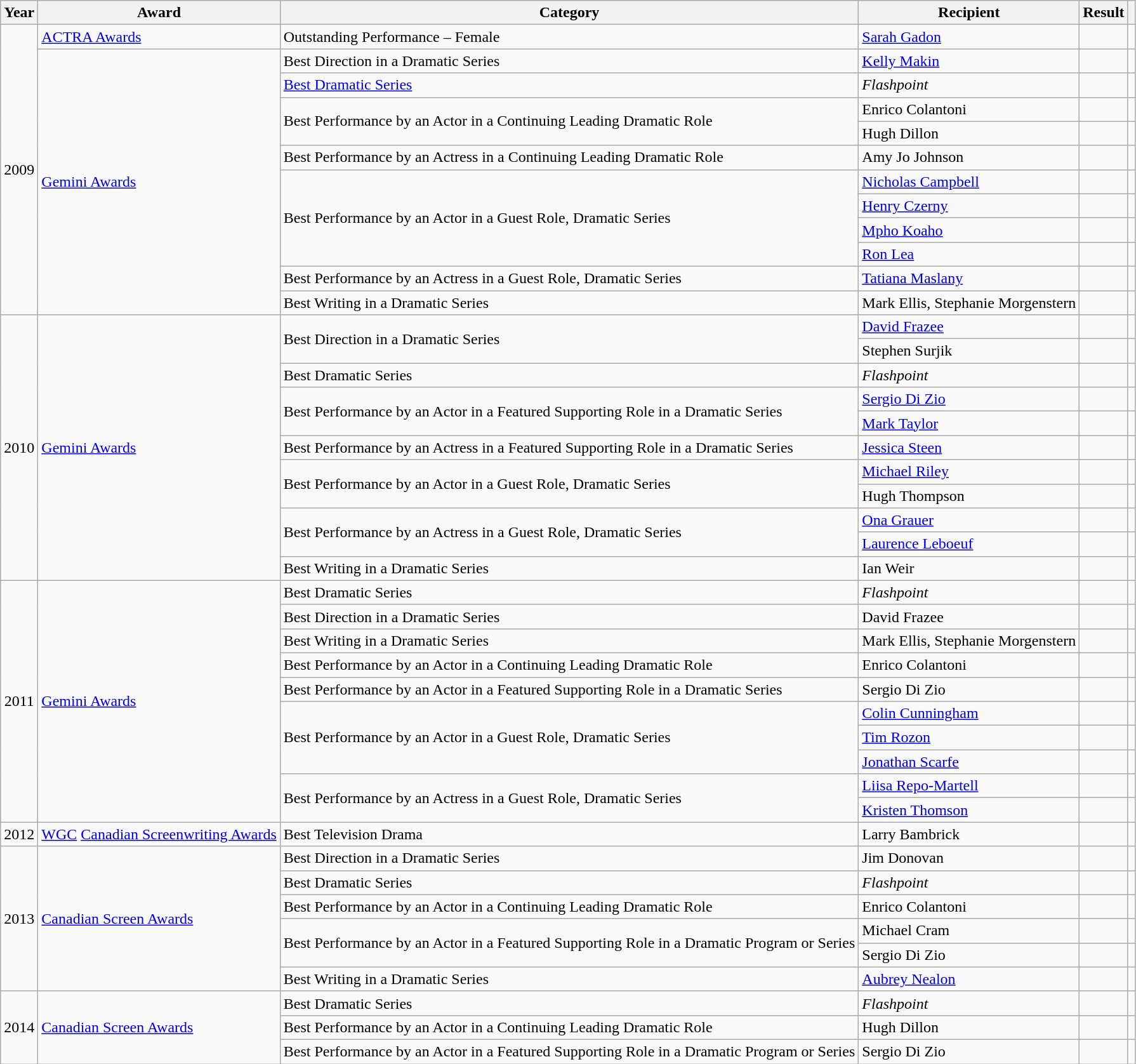<table class="wikitable sortable plainrowheaders">
<tr>
<th scope="col">Year</th>
<th scope="col">Award</th>
<th scope="col">Category</th>
<th scope="col">Recipient</th>
<th scope="col">Result</th>
<th scope="col" class="unsortable"></th>
</tr>
<tr>
<td rowspan="12">2009</td>
<td><a href='#'>ACTRA Awards</a></td>
<td>Outstanding Performance – Female</td>
<td><a href='#'>Sarah Gadon</a></td>
<td></td>
<td style="text-align: center;"></td>
</tr>
<tr>
<td rowspan="11"><a href='#'>Gemini Awards</a></td>
<td scope="row">Best Direction in a Dramatic Series</td>
<td><a href='#'>Kelly Makin</a></td>
<td></td>
<td style="text-align:center;"></td>
</tr>
<tr>
<td><a href='#'>Best Dramatic Series</a></td>
<td><em>Flashpoint</em></td>
<td></td>
<td style="text-align:center;"></td>
</tr>
<tr>
<td scope="row" rowspan="2">Best Performance by an Actor in a Continuing Leading Dramatic Role</td>
<td>Enrico Colantoni</td>
<td></td>
<td style="text-align:center;"></td>
</tr>
<tr>
<td>Hugh Dillon</td>
<td></td>
<td></td>
</tr>
<tr>
<td scope="row">Best Performance by an Actress in a Continuing Leading Dramatic Role</td>
<td>Amy Jo Johnson</td>
<td></td>
<td></td>
</tr>
<tr>
<td scope="row" rowspan="4">Best Performance by an Actor in a Guest Role, Dramatic Series</td>
<td><a href='#'>Nicholas Campbell</a></td>
<td></td>
<td style="text-align:center;"></td>
</tr>
<tr>
<td><a href='#'>Henry Czerny</a></td>
<td></td>
<td style="text-align:center;"></td>
</tr>
<tr>
<td><a href='#'>Mpho Koaho</a></td>
<td></td>
<td style="text-align:center;"></td>
</tr>
<tr>
<td><a href='#'>Ron Lea</a></td>
<td></td>
<td style="text-align:center;"></td>
</tr>
<tr>
<td scope="row">Best Performance by an Actress in a Guest Role, Dramatic Series</td>
<td><a href='#'>Tatiana Maslany</a></td>
<td></td>
<td style="text-align:center;"></td>
</tr>
<tr>
<td>Best Writing in a Dramatic Series</td>
<td>Mark Ellis, Stephanie Morgenstern</td>
<td></td>
<td style="text-align:center;"></td>
</tr>
<tr>
<td rowspan="11">2010</td>
<td rowspan="11"><a href='#'>Gemini Awards</a></td>
<td rowspan="2" scope="row">Best Direction in a Dramatic Series</td>
<td><a href='#'>David Frazee</a></td>
<td></td>
<td style="text-align:center;"></td>
</tr>
<tr>
<td>Stephen Surjik</td>
<td></td>
<td style="text-align:center;"></td>
</tr>
<tr>
<td>Best Dramatic Series</td>
<td><em>Flashpoint</em></td>
<td></td>
<td></td>
</tr>
<tr>
<td scope="row" rowspan="2">Best Performance by an Actor in a Featured Supporting Role in a Dramatic Series</td>
<td><a href='#'>Sergio Di Zio</a></td>
<td></td>
<td></td>
</tr>
<tr>
<td><a href='#'>Mark Taylor</a></td>
<td></td>
<td></td>
</tr>
<tr>
<td>Best Performance by an Actress in a Featured Supporting Role in a Dramatic Series</td>
<td><a href='#'>Jessica Steen</a></td>
<td></td>
<td></td>
</tr>
<tr>
<td scope="row" rowspan="2">Best Performance by an Actor in a Guest Role, Dramatic Series</td>
<td><a href='#'>Michael Riley</a></td>
<td></td>
<td style="text-align:center;"></td>
</tr>
<tr>
<td>Hugh Thompson</td>
<td></td>
<td style="text-align:center;"></td>
</tr>
<tr>
<td scope="row" rowspan="2">Best Performance by an Actress in a Guest Role, Dramatic Series</td>
<td><a href='#'>Ona Grauer</a></td>
<td></td>
<td style="text-align:center;"></td>
</tr>
<tr>
<td><a href='#'>Laurence Leboeuf</a></td>
<td></td>
<td style="text-align:center;"></td>
</tr>
<tr>
<td>Best Writing in a Dramatic Series</td>
<td>Ian Weir</td>
<td></td>
<td></td>
</tr>
<tr>
<td scope="row" rowspan="10" style="text-align:center;">2011</td>
<td rowspan="10"><a href='#'>Gemini Awards</a></td>
<td>Best Dramatic Series</td>
<td><em>Flashpoint</em></td>
<td></td>
<td></td>
</tr>
<tr>
<td>Best Direction in a Dramatic Series</td>
<td>David Frazee</td>
<td></td>
<td style="text-align:center;"></td>
</tr>
<tr>
<td>Best Writing in a Dramatic Series</td>
<td>Mark Ellis, Stephanie Morgenstern</td>
<td></td>
<td></td>
</tr>
<tr>
<td>Best Performance by an Actor in a Continuing Leading Dramatic Role</td>
<td>Enrico Colantoni</td>
<td></td>
<td></td>
</tr>
<tr>
<td>Best Performance by an Actor in a Featured Supporting Role in a Dramatic Series</td>
<td>Sergio Di Zio</td>
<td></td>
<td></td>
</tr>
<tr>
<td scope="row" rowspan="3">Best Performance by an Actor in a Guest Role, Dramatic Series</td>
<td><a href='#'>Colin Cunningham</a></td>
<td></td>
<td style="text-align:center;"></td>
</tr>
<tr>
<td><a href='#'>Tim Rozon</a></td>
<td></td>
<td style="text-align:center;"></td>
</tr>
<tr>
<td><a href='#'>Jonathan Scarfe</a></td>
<td></td>
<td style="text-align:center;"></td>
</tr>
<tr>
<td scope="row" rowspan="2">Best Performance by an Actress in a Guest Role, Dramatic Series</td>
<td><a href='#'>Liisa Repo-Martell</a></td>
<td></td>
<td style="text-align:center;"></td>
</tr>
<tr>
<td><a href='#'>Kristen Thomson</a></td>
<td></td>
<td style="text-align:center;"></td>
</tr>
<tr>
<td scope="row" style="text-align:center;">2012</td>
<td><a href='#'>WGC</a> <a href='#'>Canadian Screenwriting Awards</a></td>
<td>Best Television Drama</td>
<td>Larry Bambrick</td>
<td></td>
<td style="text-align:center;"></td>
</tr>
<tr>
<td rowspan="6">2013</td>
<td rowspan="6"><a href='#'>Canadian Screen Awards</a></td>
<td>Best Direction in a Dramatic Series</td>
<td>Jim Donovan</td>
<td></td>
<td style="text-align: center;"></td>
</tr>
<tr>
<td>Best Dramatic Series</td>
<td><em>Flashpoint</em></td>
<td></td>
<td style="text-align:center;"></td>
</tr>
<tr>
<td>Best Performance by an Actor in a Continuing Leading Dramatic Role</td>
<td>Enrico Colantoni</td>
<td></td>
<td style="text-align:center;"></td>
</tr>
<tr>
<td rowspan="2">Best Performance by an Actor in a Featured Supporting Role in a Dramatic Program or Series</td>
<td>Michael Cram</td>
<td></td>
<td></td>
</tr>
<tr>
<td>Sergio Di Zio</td>
<td></td>
<td></td>
</tr>
<tr>
<td>Best Writing in a Dramatic Series</td>
<td><a href='#'>Aubrey Nealon</a></td>
<td></td>
<td style="text-align:center;"></td>
</tr>
<tr>
<td scope="row" rowspan="3" style="text-align:center;">2014</td>
<td rowspan="3"><a href='#'>Canadian Screen Awards</a></td>
<td>Best Dramatic Series</td>
<td><em>Flashpoint</em></td>
<td></td>
</tr>
<tr>
<td>Best Performance by an Actor in a Continuing Leading Dramatic Role</td>
<td>Hugh Dillon</td>
<td></td>
<td style="text-align:center;"></td>
</tr>
<tr>
<td>Best Performance by an Actor in a Featured Supporting Role in a Dramatic Program or Series</td>
<td>Sergio Di Zio</td>
<td></td>
<td></td>
</tr>
</table>
